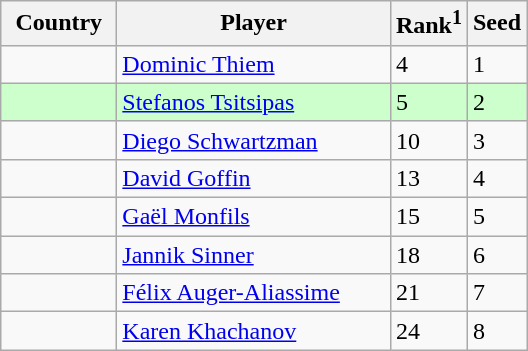<table class="sortable wikitable">
<tr>
<th width="70">Country</th>
<th width="175">Player</th>
<th>Rank<sup>1</sup></th>
<th>Seed</th>
</tr>
<tr>
<td></td>
<td><a href='#'>Dominic Thiem</a></td>
<td>4</td>
<td>1</td>
</tr>
<tr style="background:#cfc;">
<td></td>
<td><a href='#'>Stefanos Tsitsipas</a></td>
<td>5</td>
<td>2</td>
</tr>
<tr>
<td></td>
<td><a href='#'>Diego Schwartzman</a></td>
<td>10</td>
<td>3</td>
</tr>
<tr>
<td></td>
<td><a href='#'>David Goffin</a></td>
<td>13</td>
<td>4</td>
</tr>
<tr>
<td></td>
<td><a href='#'>Gaël Monfils</a></td>
<td>15</td>
<td>5</td>
</tr>
<tr>
<td></td>
<td><a href='#'>Jannik Sinner</a></td>
<td>18</td>
<td>6</td>
</tr>
<tr>
<td></td>
<td><a href='#'>Félix Auger-Aliassime</a></td>
<td>21</td>
<td>7</td>
</tr>
<tr>
<td></td>
<td><a href='#'>Karen Khachanov</a></td>
<td>24</td>
<td>8</td>
</tr>
</table>
